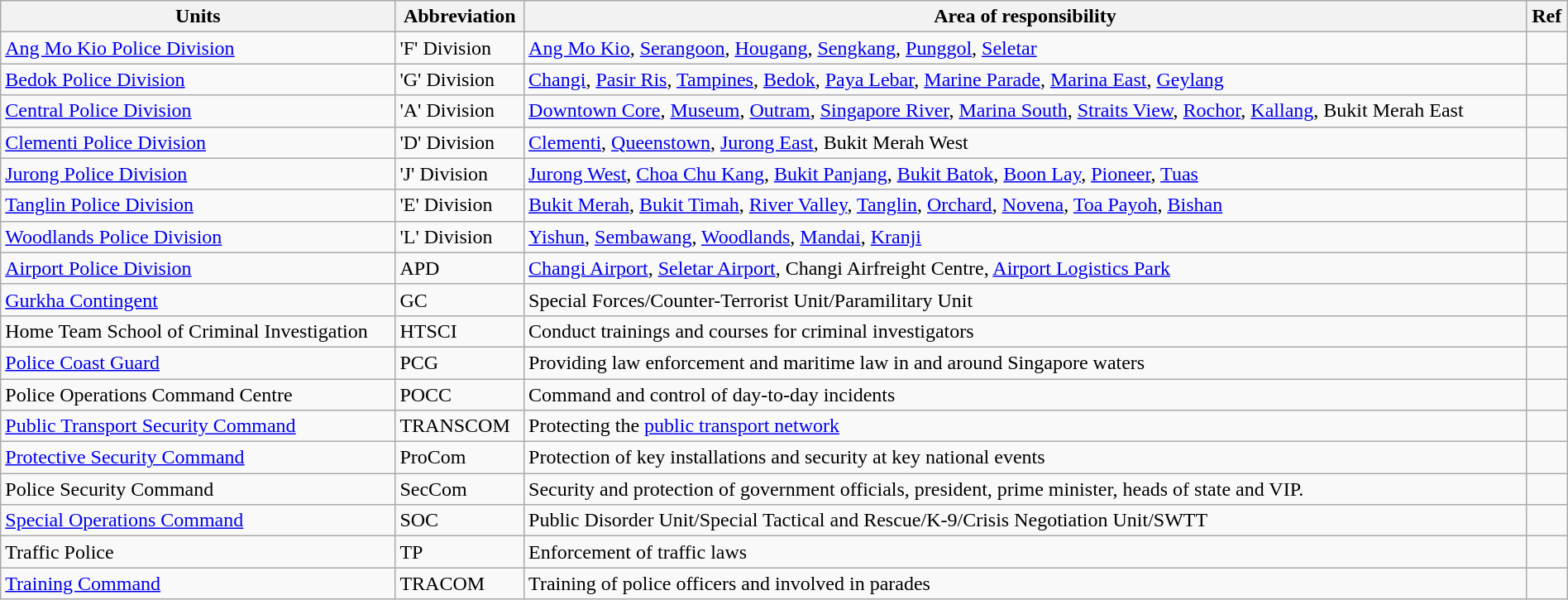<table class="wikitable" style="width: 100%;">
<tr>
<th>Units</th>
<th>Abbreviation</th>
<th>Area of responsibility</th>
<th>Ref</th>
</tr>
<tr>
<td><a href='#'>Ang Mo Kio Police Division</a></td>
<td>'F' Division</td>
<td><a href='#'>Ang Mo Kio</a>, <a href='#'>Serangoon</a>, <a href='#'>Hougang</a>, <a href='#'>Sengkang</a>, <a href='#'>Punggol</a>, <a href='#'>Seletar</a></td>
<td></td>
</tr>
<tr>
<td><a href='#'>Bedok Police Division</a></td>
<td>'G' Division</td>
<td><a href='#'>Changi</a>, <a href='#'>Pasir Ris</a>, <a href='#'>Tampines</a>, <a href='#'>Bedok</a>, <a href='#'>Paya Lebar</a>, <a href='#'>Marine Parade</a>, <a href='#'>Marina East</a>, <a href='#'>Geylang</a></td>
<td></td>
</tr>
<tr>
<td><a href='#'>Central Police Division</a></td>
<td>'A' Division</td>
<td><a href='#'>Downtown Core</a>, <a href='#'>Museum</a>, <a href='#'>Outram</a>, <a href='#'>Singapore River</a>, <a href='#'>Marina South</a>, <a href='#'>Straits View</a>, <a href='#'>Rochor</a>, <a href='#'>Kallang</a>, Bukit Merah East</td>
<td></td>
</tr>
<tr>
<td><a href='#'>Clementi Police Division</a></td>
<td>'D' Division</td>
<td><a href='#'>Clementi</a>, <a href='#'>Queenstown</a>, <a href='#'>Jurong East</a>, Bukit Merah West</td>
<td></td>
</tr>
<tr>
<td><a href='#'>Jurong Police Division</a></td>
<td>'J' Division</td>
<td><a href='#'>Jurong West</a>, <a href='#'>Choa Chu Kang</a>, <a href='#'>Bukit Panjang</a>, <a href='#'>Bukit Batok</a>, <a href='#'>Boon Lay</a>, <a href='#'>Pioneer</a>, <a href='#'>Tuas</a></td>
<td></td>
</tr>
<tr>
<td><a href='#'>Tanglin Police Division</a></td>
<td>'E' Division</td>
<td><a href='#'>Bukit Merah</a>, <a href='#'>Bukit Timah</a>, <a href='#'>River Valley</a>, <a href='#'>Tanglin</a>, <a href='#'>Orchard</a>, <a href='#'>Novena</a>, <a href='#'>Toa Payoh</a>, <a href='#'>Bishan</a></td>
<td></td>
</tr>
<tr>
<td><a href='#'>Woodlands Police Division</a></td>
<td>'L' Division</td>
<td><a href='#'>Yishun</a>, <a href='#'>Sembawang</a>, <a href='#'>Woodlands</a>, <a href='#'>Mandai</a>, <a href='#'>Kranji</a></td>
<td></td>
</tr>
<tr>
<td><a href='#'>Airport Police Division</a></td>
<td>APD</td>
<td><a href='#'>Changi Airport</a>, <a href='#'>Seletar Airport</a>, Changi Airfreight Centre, <a href='#'>Airport Logistics Park</a></td>
<td></td>
</tr>
<tr>
<td><a href='#'>Gurkha Contingent</a></td>
<td>GC</td>
<td>Special Forces/Counter-Terrorist Unit/Paramilitary Unit</td>
<td></td>
</tr>
<tr>
<td>Home Team School of Criminal Investigation</td>
<td>HTSCI</td>
<td>Conduct trainings and courses for criminal investigators</td>
<td></td>
</tr>
<tr>
<td><a href='#'>Police Coast Guard</a></td>
<td>PCG</td>
<td>Providing law enforcement and maritime law in and around Singapore waters</td>
<td></td>
</tr>
<tr>
<td>Police Operations Command Centre</td>
<td>POCC</td>
<td>Command and control of day-to-day incidents</td>
<td></td>
</tr>
<tr>
<td><a href='#'>Public Transport Security Command</a></td>
<td>TRANSCOM</td>
<td>Protecting the <a href='#'>public transport network</a></td>
<td></td>
</tr>
<tr>
<td><a href='#'>Protective Security Command</a></td>
<td>ProCom</td>
<td>Protection of key installations and security at key national events</td>
<td></td>
</tr>
<tr>
<td>Police Security Command</td>
<td>SecCom</td>
<td>Security and protection of government officials, president, prime minister, heads of state and VIP.</td>
<td></td>
</tr>
<tr>
<td><a href='#'>Special Operations Command</a></td>
<td>SOC</td>
<td>Public Disorder Unit/Special Tactical and Rescue/K-9/Crisis Negotiation Unit/SWTT</td>
<td></td>
</tr>
<tr>
<td>Traffic Police</td>
<td>TP</td>
<td>Enforcement of traffic laws</td>
<td></td>
</tr>
<tr>
<td><a href='#'>Training Command</a></td>
<td>TRACOM</td>
<td>Training of police officers and involved in parades</td>
<td></td>
</tr>
</table>
